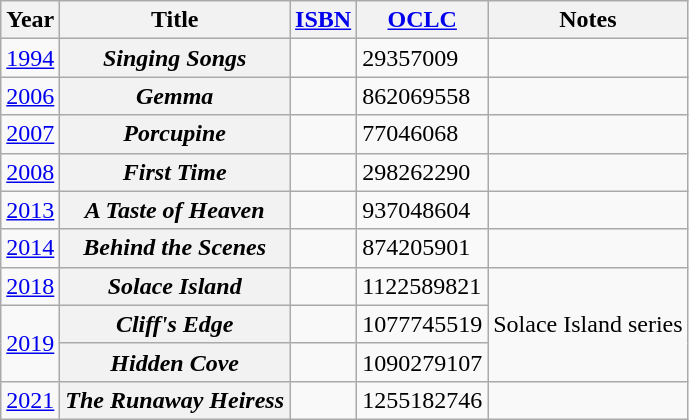<table class="wikitable sortable plainrowheaders">
<tr>
<th scope="col">Year</th>
<th scope="col">Title</th>
<th scope="col"><a href='#'>ISBN</a></th>
<th scope="col"><a href='#'>OCLC</a></th>
<th scope="col">Notes</th>
</tr>
<tr>
<td><a href='#'>1994</a></td>
<th scope="row"><em>Singing Songs</em></th>
<td></td>
<td>29357009</td>
<td></td>
</tr>
<tr>
<td><a href='#'>2006</a></td>
<th scope="row"><em>Gemma</em></th>
<td></td>
<td>862069558</td>
<td></td>
</tr>
<tr>
<td><a href='#'>2007</a></td>
<th scope="row"><em>Porcupine</em></th>
<td></td>
<td>77046068</td>
<td></td>
</tr>
<tr>
<td><a href='#'>2008</a></td>
<th scope="row"><em>First Time</em></th>
<td></td>
<td>298262290</td>
<td></td>
</tr>
<tr>
<td><a href='#'>2013</a></td>
<th scope="row"><em>A Taste of Heaven</em></th>
<td></td>
<td>937048604</td>
<td></td>
</tr>
<tr>
<td><a href='#'>2014</a></td>
<th scope="row"><em>Behind the Scenes</em></th>
<td></td>
<td>874205901</td>
<td></td>
</tr>
<tr>
<td><a href='#'>2018</a></td>
<th scope="row"><em>Solace Island</em></th>
<td></td>
<td>1122589821</td>
<td rowspan="3">Solace Island series</td>
</tr>
<tr>
<td rowspan="2"><a href='#'>2019</a></td>
<th scope="row"><em>Cliff's Edge</em></th>
<td></td>
<td>1077745519</td>
</tr>
<tr>
<th scope="row"><em>Hidden Cove</em></th>
<td></td>
<td>1090279107</td>
</tr>
<tr>
<td><a href='#'>2021</a></td>
<th scope="row"><em>The Runaway Heiress</em></th>
<td></td>
<td>1255182746</td>
<td></td>
</tr>
</table>
